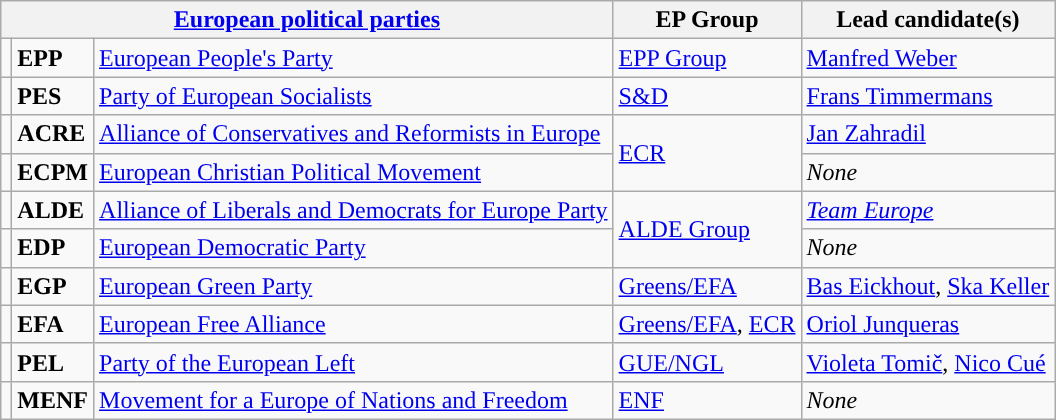<table class="wikitable">
<tr>
<th colspan="3"><a href='#'>European political parties</a></th>
<th>EP Group</th>
<th>Lead candidate(s)</th>
</tr>
<tr>
<td style="background:"></td>
<td><strong>EPP</strong></td>
<td><a href='#'>European People's Party</a></td>
<td><a href='#'>EPP Group</a></td>
<td><a href='#'>Manfred Weber</a></td>
</tr>
<tr>
<td style="background:"></td>
<td><strong>PES</strong></td>
<td><a href='#'>Party of European Socialists</a></td>
<td><a href='#'>S&D</a></td>
<td><a href='#'>Frans Timmermans </a></td>
</tr>
<tr>
<td style="background:"></td>
<td><strong>ACRE</strong></td>
<td><a href='#'>Alliance of Conservatives and Reformists in Europe</a></td>
<td rowspan="2"><a href='#'>ECR</a></td>
<td><a href='#'>Jan Zahradil</a></td>
</tr>
<tr>
<td style="background:"></td>
<td><strong>ECPM</strong></td>
<td><a href='#'>European Christian Political Movement</a></td>
<td><em>None</em></td>
</tr>
<tr>
<td style="background:"></td>
<td><strong>ALDE</strong></td>
<td><a href='#'>Alliance of Liberals and Democrats for Europe Party</a></td>
<td rowspan="2"><a href='#'>ALDE Group</a></td>
<td><em><a href='#'>Team Europe</a></em></td>
</tr>
<tr>
<td style="background:"></td>
<td><strong>EDP</strong></td>
<td><a href='#'>European Democratic Party</a></td>
<td><em>None</em></td>
</tr>
<tr>
<td style="background:"></td>
<td><strong>EGP</strong></td>
<td><a href='#'>European Green Party</a></td>
<td><a href='#'>Greens/EFA</a></td>
<td><a href='#'>Bas Eickhout</a>, <a href='#'>Ska Keller</a></td>
</tr>
<tr>
<td style="background:"></td>
<td><strong>EFA</strong></td>
<td><a href='#'>European Free Alliance</a></td>
<td><a href='#'>Greens/EFA</a>, <a href='#'>ECR</a></td>
<td><a href='#'>Oriol Junqueras</a></td>
</tr>
<tr>
<td style="background:"></td>
<td><strong>PEL</strong></td>
<td><a href='#'>Party of the European Left</a></td>
<td><a href='#'>GUE/NGL</a></td>
<td><a href='#'>Violeta Tomič</a>, <a href='#'>Nico Cué</a></td>
</tr>
<tr>
<td style="background:"></td>
<td><strong>MENF</strong></td>
<td><a href='#'>Movement for a Europe of Nations and Freedom</a></td>
<td><a href='#'>ENF</a></td>
<td><em>None</em></td>
</tr>
</table>
